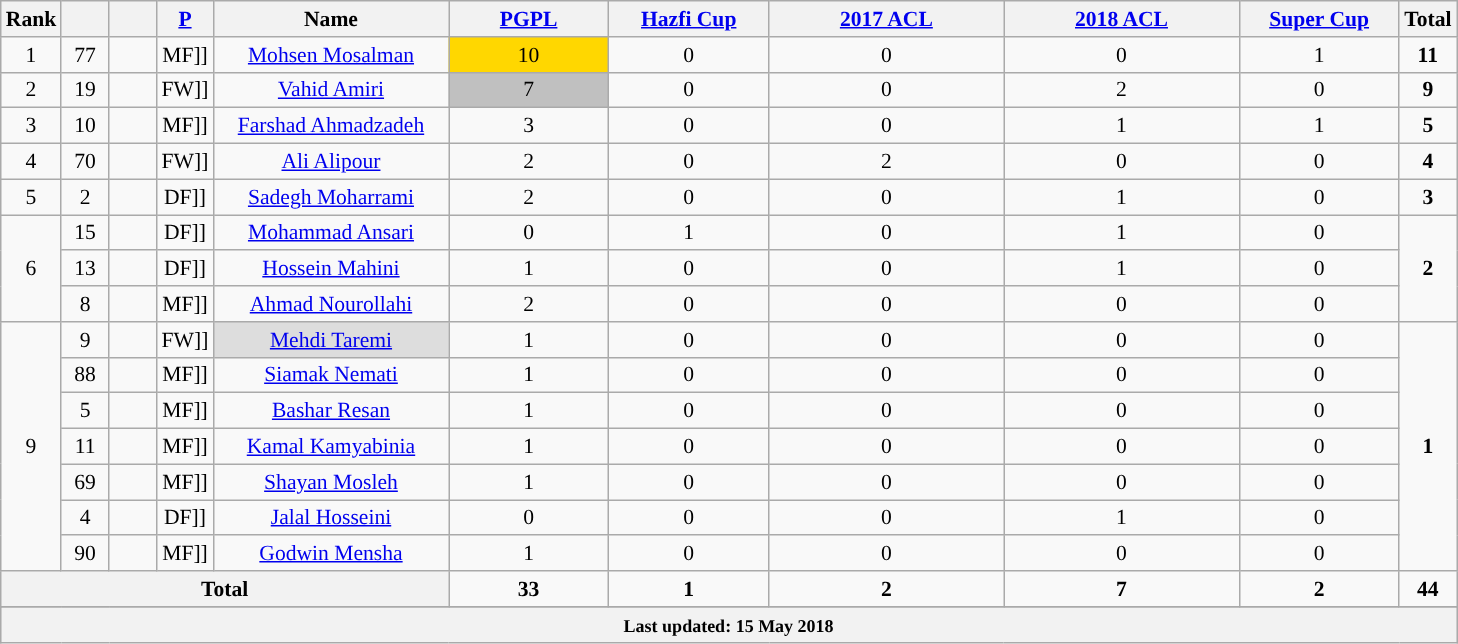<table class="wikitable" style="text-align:center; font-size:90%">
<tr>
<th width=25>Rank</th>
<th width=25></th>
<th width=25></th>
<th width=25><a href='#'>P</a></th>
<th width=150>Name</th>
<th width=100><a href='#'>PGPL</a></th>
<th width=100><a href='#'>Hazfi Cup</a></th>
<th width=150><a href='#'>2017 ACL</a></th>
<th width=150><a href='#'>2018 ACL</a></th>
<th width=100><a href='#'>Super Cup</a></th>
<th>Total</th>
</tr>
<tr>
<td>1</td>
<td>77</td>
<td></td>
<td [[>MF]]</td>
<td><a href='#'>Mohsen Mosalman</a></td>
<td style="background:Gold">10</td>
<td>0</td>
<td>0</td>
<td>0</td>
<td>1</td>
<td><strong>11</strong></td>
</tr>
<tr>
<td>2</td>
<td>19</td>
<td></td>
<td [[>FW]]</td>
<td><a href='#'>Vahid Amiri</a></td>
<td style="background:Silver">7</td>
<td>0</td>
<td>0</td>
<td>2</td>
<td>0</td>
<td><strong>9</strong></td>
</tr>
<tr>
<td>3</td>
<td>10</td>
<td></td>
<td [[>MF]]</td>
<td><a href='#'>Farshad Ahmadzadeh</a></td>
<td>3</td>
<td>0</td>
<td>0</td>
<td>1</td>
<td>1</td>
<td><strong>5</strong></td>
</tr>
<tr>
<td>4</td>
<td>70</td>
<td></td>
<td [[>FW]]</td>
<td><a href='#'>Ali Alipour</a></td>
<td>2</td>
<td>0</td>
<td>2</td>
<td>0</td>
<td>0</td>
<td><strong>4</strong></td>
</tr>
<tr>
<td>5</td>
<td>2</td>
<td></td>
<td [[>DF]]</td>
<td><a href='#'>Sadegh Moharrami</a></td>
<td>2</td>
<td>0</td>
<td>0</td>
<td>1</td>
<td>0</td>
<td><strong>3</strong></td>
</tr>
<tr>
<td rowspan=3>6</td>
<td>15</td>
<td></td>
<td [[>DF]]</td>
<td><a href='#'>Mohammad Ansari</a></td>
<td>0</td>
<td>1</td>
<td>0</td>
<td>1</td>
<td>0</td>
<td rowspan=3><strong>2</strong></td>
</tr>
<tr>
<td>13</td>
<td></td>
<td [[>DF]]</td>
<td><a href='#'>Hossein Mahini</a></td>
<td>1</td>
<td>0</td>
<td>0</td>
<td>1</td>
<td>0</td>
</tr>
<tr>
<td>8</td>
<td></td>
<td [[>MF]]</td>
<td><a href='#'>Ahmad Nourollahi</a></td>
<td>2</td>
<td>0</td>
<td>0</td>
<td>0</td>
<td>0</td>
</tr>
<tr>
<td rowspan=7>9</td>
<td>9</td>
<td></td>
<td [[>FW]]</td>
<td style="background:#DDDDDD"><a href='#'>Mehdi Taremi</a></td>
<td>1</td>
<td>0</td>
<td>0</td>
<td>0</td>
<td>0</td>
<td rowspan=7><strong>1</strong></td>
</tr>
<tr>
<td>88</td>
<td></td>
<td [[>MF]]</td>
<td><a href='#'>Siamak Nemati</a></td>
<td>1</td>
<td>0</td>
<td>0</td>
<td>0</td>
<td>0</td>
</tr>
<tr>
<td>5</td>
<td></td>
<td [[>MF]]</td>
<td><a href='#'>Bashar Resan</a></td>
<td>1</td>
<td>0</td>
<td>0</td>
<td>0</td>
<td>0</td>
</tr>
<tr>
<td>11</td>
<td></td>
<td [[>MF]]</td>
<td><a href='#'>Kamal Kamyabinia</a></td>
<td>1</td>
<td>0</td>
<td>0</td>
<td>0</td>
<td>0</td>
</tr>
<tr>
<td>69</td>
<td></td>
<td [[>MF]]</td>
<td><a href='#'>Shayan Mosleh</a></td>
<td>1</td>
<td>0</td>
<td>0</td>
<td>0</td>
<td>0</td>
</tr>
<tr>
<td>4</td>
<td></td>
<td [[>DF]]</td>
<td><a href='#'>Jalal Hosseini</a></td>
<td>0</td>
<td>0</td>
<td>0</td>
<td>1</td>
<td>0</td>
</tr>
<tr>
<td>90</td>
<td></td>
<td [[>MF]]</td>
<td><a href='#'>Godwin Mensha</a></td>
<td>1</td>
<td>0</td>
<td>0</td>
<td>0</td>
<td>0</td>
</tr>
<tr>
<th colspan=5>Total</th>
<td><strong>33</strong></td>
<td><strong>1</strong></td>
<td><strong>2</strong></td>
<td><strong>7</strong></td>
<td><strong>2</strong></td>
<td><strong>44</strong></td>
</tr>
<tr>
</tr>
<tr align=left style="background:#DCDCDC">
<th colspan=11><small>Last updated: 15 May 2018</small></th>
</tr>
</table>
